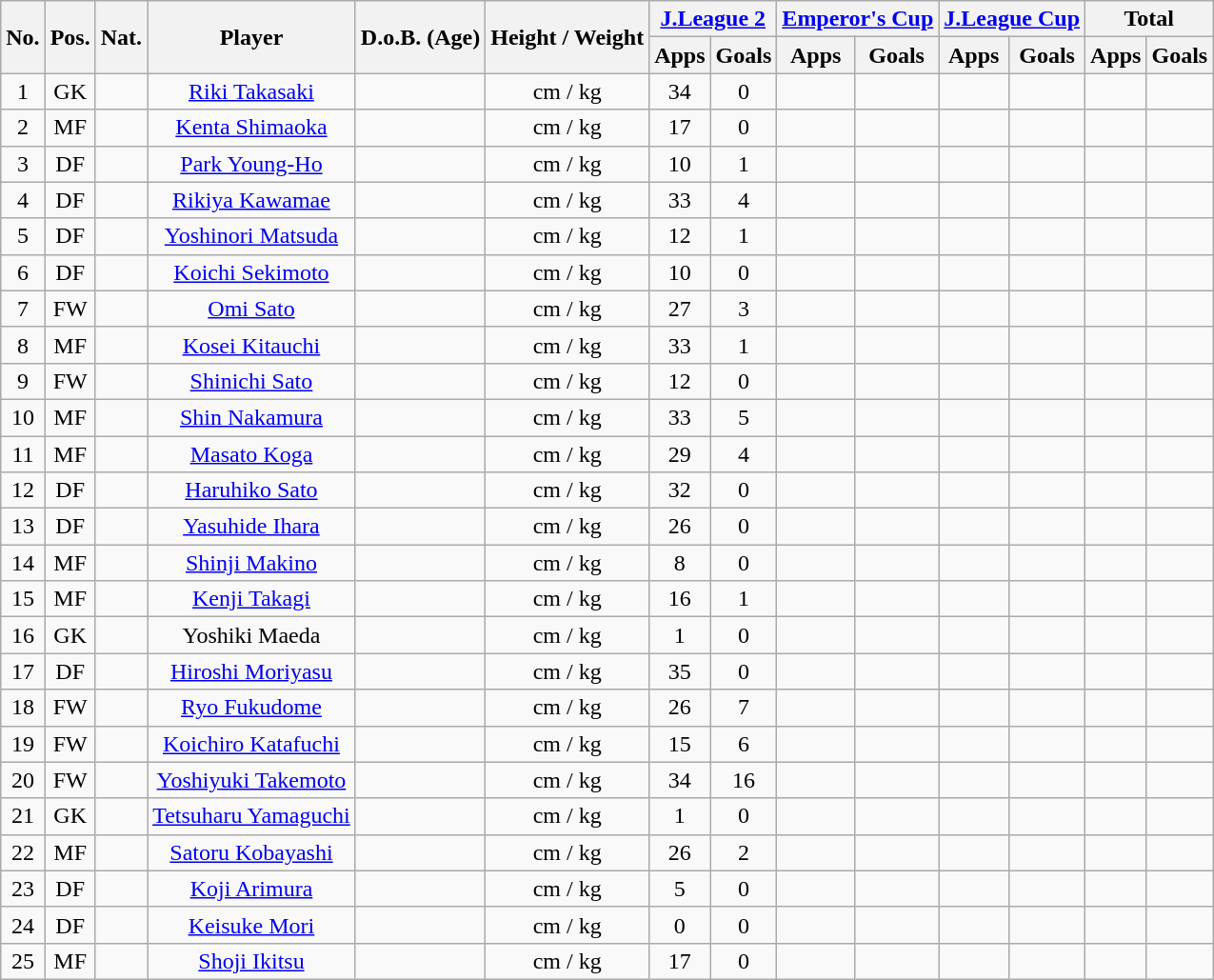<table class="wikitable" style="text-align:center;">
<tr>
<th rowspan="2">No.</th>
<th rowspan="2">Pos.</th>
<th rowspan="2">Nat.</th>
<th rowspan="2">Player</th>
<th rowspan="2">D.o.B. (Age)</th>
<th rowspan="2">Height / Weight</th>
<th colspan="2"><a href='#'>J.League 2</a></th>
<th colspan="2"><a href='#'>Emperor's Cup</a></th>
<th colspan="2"><a href='#'>J.League Cup</a></th>
<th colspan="2">Total</th>
</tr>
<tr>
<th>Apps</th>
<th>Goals</th>
<th>Apps</th>
<th>Goals</th>
<th>Apps</th>
<th>Goals</th>
<th>Apps</th>
<th>Goals</th>
</tr>
<tr>
<td>1</td>
<td>GK</td>
<td></td>
<td><a href='#'>Riki Takasaki</a></td>
<td></td>
<td>cm / kg</td>
<td>34</td>
<td>0</td>
<td></td>
<td></td>
<td></td>
<td></td>
<td></td>
<td></td>
</tr>
<tr>
<td>2</td>
<td>MF</td>
<td></td>
<td><a href='#'>Kenta Shimaoka</a></td>
<td></td>
<td>cm / kg</td>
<td>17</td>
<td>0</td>
<td></td>
<td></td>
<td></td>
<td></td>
<td></td>
<td></td>
</tr>
<tr>
<td>3</td>
<td>DF</td>
<td></td>
<td><a href='#'>Park Young-Ho</a></td>
<td></td>
<td>cm / kg</td>
<td>10</td>
<td>1</td>
<td></td>
<td></td>
<td></td>
<td></td>
<td></td>
<td></td>
</tr>
<tr>
<td>4</td>
<td>DF</td>
<td></td>
<td><a href='#'>Rikiya Kawamae</a></td>
<td></td>
<td>cm / kg</td>
<td>33</td>
<td>4</td>
<td></td>
<td></td>
<td></td>
<td></td>
<td></td>
<td></td>
</tr>
<tr>
<td>5</td>
<td>DF</td>
<td></td>
<td><a href='#'>Yoshinori Matsuda</a></td>
<td></td>
<td>cm / kg</td>
<td>12</td>
<td>1</td>
<td></td>
<td></td>
<td></td>
<td></td>
<td></td>
<td></td>
</tr>
<tr>
<td>6</td>
<td>DF</td>
<td></td>
<td><a href='#'>Koichi Sekimoto</a></td>
<td></td>
<td>cm / kg</td>
<td>10</td>
<td>0</td>
<td></td>
<td></td>
<td></td>
<td></td>
<td></td>
<td></td>
</tr>
<tr>
<td>7</td>
<td>FW</td>
<td></td>
<td><a href='#'>Omi Sato</a></td>
<td></td>
<td>cm / kg</td>
<td>27</td>
<td>3</td>
<td></td>
<td></td>
<td></td>
<td></td>
<td></td>
<td></td>
</tr>
<tr>
<td>8</td>
<td>MF</td>
<td></td>
<td><a href='#'>Kosei Kitauchi</a></td>
<td></td>
<td>cm / kg</td>
<td>33</td>
<td>1</td>
<td></td>
<td></td>
<td></td>
<td></td>
<td></td>
<td></td>
</tr>
<tr>
<td>9</td>
<td>FW</td>
<td></td>
<td><a href='#'>Shinichi Sato</a></td>
<td></td>
<td>cm / kg</td>
<td>12</td>
<td>0</td>
<td></td>
<td></td>
<td></td>
<td></td>
<td></td>
<td></td>
</tr>
<tr>
<td>10</td>
<td>MF</td>
<td></td>
<td><a href='#'>Shin Nakamura</a></td>
<td></td>
<td>cm / kg</td>
<td>33</td>
<td>5</td>
<td></td>
<td></td>
<td></td>
<td></td>
<td></td>
<td></td>
</tr>
<tr>
<td>11</td>
<td>MF</td>
<td></td>
<td><a href='#'>Masato Koga</a></td>
<td></td>
<td>cm / kg</td>
<td>29</td>
<td>4</td>
<td></td>
<td></td>
<td></td>
<td></td>
<td></td>
<td></td>
</tr>
<tr>
<td>12</td>
<td>DF</td>
<td></td>
<td><a href='#'>Haruhiko Sato</a></td>
<td></td>
<td>cm / kg</td>
<td>32</td>
<td>0</td>
<td></td>
<td></td>
<td></td>
<td></td>
<td></td>
<td></td>
</tr>
<tr>
<td>13</td>
<td>DF</td>
<td></td>
<td><a href='#'>Yasuhide Ihara</a></td>
<td></td>
<td>cm / kg</td>
<td>26</td>
<td>0</td>
<td></td>
<td></td>
<td></td>
<td></td>
<td></td>
<td></td>
</tr>
<tr>
<td>14</td>
<td>MF</td>
<td></td>
<td><a href='#'>Shinji Makino</a></td>
<td></td>
<td>cm / kg</td>
<td>8</td>
<td>0</td>
<td></td>
<td></td>
<td></td>
<td></td>
<td></td>
<td></td>
</tr>
<tr>
<td>15</td>
<td>MF</td>
<td></td>
<td><a href='#'>Kenji Takagi</a></td>
<td></td>
<td>cm / kg</td>
<td>16</td>
<td>1</td>
<td></td>
<td></td>
<td></td>
<td></td>
<td></td>
<td></td>
</tr>
<tr>
<td>16</td>
<td>GK</td>
<td></td>
<td>Yoshiki Maeda</td>
<td></td>
<td>cm / kg</td>
<td>1</td>
<td>0</td>
<td></td>
<td></td>
<td></td>
<td></td>
<td></td>
<td></td>
</tr>
<tr>
<td>17</td>
<td>DF</td>
<td></td>
<td><a href='#'>Hiroshi Moriyasu</a></td>
<td></td>
<td>cm / kg</td>
<td>35</td>
<td>0</td>
<td></td>
<td></td>
<td></td>
<td></td>
<td></td>
<td></td>
</tr>
<tr>
<td>18</td>
<td>FW</td>
<td></td>
<td><a href='#'>Ryo Fukudome</a></td>
<td></td>
<td>cm / kg</td>
<td>26</td>
<td>7</td>
<td></td>
<td></td>
<td></td>
<td></td>
<td></td>
<td></td>
</tr>
<tr>
<td>19</td>
<td>FW</td>
<td></td>
<td><a href='#'>Koichiro Katafuchi</a></td>
<td></td>
<td>cm / kg</td>
<td>15</td>
<td>6</td>
<td></td>
<td></td>
<td></td>
<td></td>
<td></td>
<td></td>
</tr>
<tr>
<td>20</td>
<td>FW</td>
<td></td>
<td><a href='#'>Yoshiyuki Takemoto</a></td>
<td></td>
<td>cm / kg</td>
<td>34</td>
<td>16</td>
<td></td>
<td></td>
<td></td>
<td></td>
<td></td>
<td></td>
</tr>
<tr>
<td>21</td>
<td>GK</td>
<td></td>
<td><a href='#'>Tetsuharu Yamaguchi</a></td>
<td></td>
<td>cm / kg</td>
<td>1</td>
<td>0</td>
<td></td>
<td></td>
<td></td>
<td></td>
<td></td>
<td></td>
</tr>
<tr>
<td>22</td>
<td>MF</td>
<td></td>
<td><a href='#'>Satoru Kobayashi</a></td>
<td></td>
<td>cm / kg</td>
<td>26</td>
<td>2</td>
<td></td>
<td></td>
<td></td>
<td></td>
<td></td>
<td></td>
</tr>
<tr>
<td>23</td>
<td>DF</td>
<td></td>
<td><a href='#'>Koji Arimura</a></td>
<td></td>
<td>cm / kg</td>
<td>5</td>
<td>0</td>
<td></td>
<td></td>
<td></td>
<td></td>
<td></td>
<td></td>
</tr>
<tr>
<td>24</td>
<td>DF</td>
<td></td>
<td><a href='#'>Keisuke Mori</a></td>
<td></td>
<td>cm / kg</td>
<td>0</td>
<td>0</td>
<td></td>
<td></td>
<td></td>
<td></td>
<td></td>
<td></td>
</tr>
<tr>
<td>25</td>
<td>MF</td>
<td></td>
<td><a href='#'>Shoji Ikitsu</a></td>
<td></td>
<td>cm / kg</td>
<td>17</td>
<td>0</td>
<td></td>
<td></td>
<td></td>
<td></td>
<td></td>
<td></td>
</tr>
</table>
